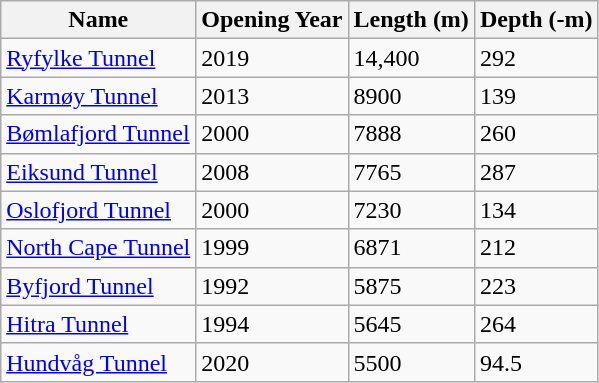<table class="wikitable sortable">
<tr>
<th>Name</th>
<th>Opening Year</th>
<th>Length (m)</th>
<th>Depth (-m)</th>
</tr>
<tr>
<td><a href='#'>Ryfylke Tunnel</a></td>
<td>2019</td>
<td>14,400</td>
<td>292</td>
</tr>
<tr>
<td><a href='#'>Karmøy Tunnel</a></td>
<td>2013</td>
<td>8900</td>
<td>139</td>
</tr>
<tr>
<td><a href='#'>Bømlafjord Tunnel</a></td>
<td>2000</td>
<td>7888</td>
<td>260</td>
</tr>
<tr>
<td><a href='#'>Eiksund Tunnel</a></td>
<td>2008</td>
<td>7765</td>
<td>287</td>
</tr>
<tr>
<td><a href='#'>Oslofjord Tunnel</a></td>
<td>2000</td>
<td>7230</td>
<td>134</td>
</tr>
<tr>
<td><a href='#'>North Cape Tunnel</a></td>
<td>1999</td>
<td>6871</td>
<td>212</td>
</tr>
<tr>
<td><a href='#'>Byfjord Tunnel</a></td>
<td>1992</td>
<td>5875</td>
<td>223</td>
</tr>
<tr>
<td><a href='#'>Hitra Tunnel</a></td>
<td>1994</td>
<td>5645</td>
<td>264</td>
</tr>
<tr>
<td><a href='#'>Hundvåg Tunnel</a></td>
<td>2020</td>
<td>5500</td>
<td>94.5</td>
</tr>
</table>
